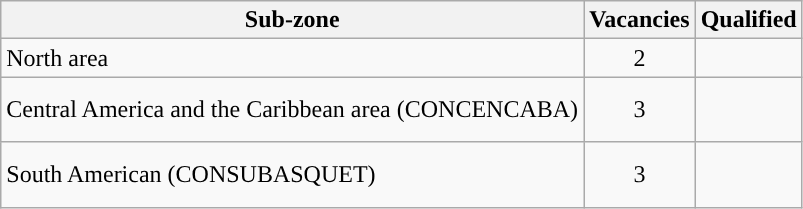<table class="wikitable">
<tr>
<th>Sub-zone</th>
<th>Vacancies</th>
<th>Qualified</th>
</tr>
<tr>
<td>North area</td>
<td align=center>2</td>
<td><br></td>
</tr>
<tr>
<td>Central America and the Caribbean area (CONCENCABA)</td>
<td align=center>3</td>
<td><br><br></td>
</tr>
<tr>
<td>South American (CONSUBASQUET)</td>
<td align="center">3</td>
<td> <br> <br></td>
</tr>
</table>
